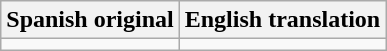<table class="wikitable">
<tr>
<th>Spanish original</th>
<th>English translation</th>
</tr>
<tr style="vertical-align:top; white-space:nowrap; text-align:center">
<td></td>
<td></td>
</tr>
</table>
